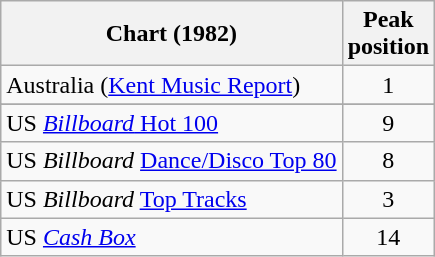<table class="wikitable sortable">
<tr>
<th>Chart (1982)</th>
<th>Peak<br>position</th>
</tr>
<tr>
<td>Australia (<a href='#'>Kent Music Report</a>)</td>
<td align="center">1</td>
</tr>
<tr>
</tr>
<tr>
</tr>
<tr>
</tr>
<tr>
</tr>
<tr>
</tr>
<tr>
<td>US <a href='#'><em>Billboard</em> Hot 100</a></td>
<td align="center">9</td>
</tr>
<tr>
<td>US <em>Billboard</em> <a href='#'>Dance/Disco Top 80</a></td>
<td align="center">8</td>
</tr>
<tr>
<td>US <em>Billboard</em> <a href='#'>Top Tracks</a></td>
<td align="center">3</td>
</tr>
<tr>
<td>US <em><a href='#'>Cash Box</a></em></td>
<td align="center">14</td>
</tr>
</table>
